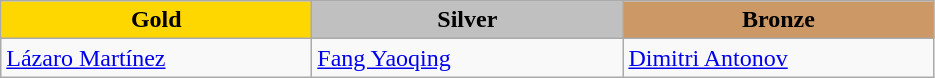<table class="wikitable" style="text-align:left">
<tr align="center">
<td width=200 bgcolor=gold><strong>Gold</strong></td>
<td width=200 bgcolor=silver><strong>Silver</strong></td>
<td width=200 bgcolor=CC9966><strong>Bronze</strong></td>
</tr>
<tr>
<td><a href='#'>Lázaro Martínez</a><br></td>
<td><a href='#'>Fang Yaoqing</a><br></td>
<td><a href='#'>Dimitri Antonov</a><br></td>
</tr>
</table>
